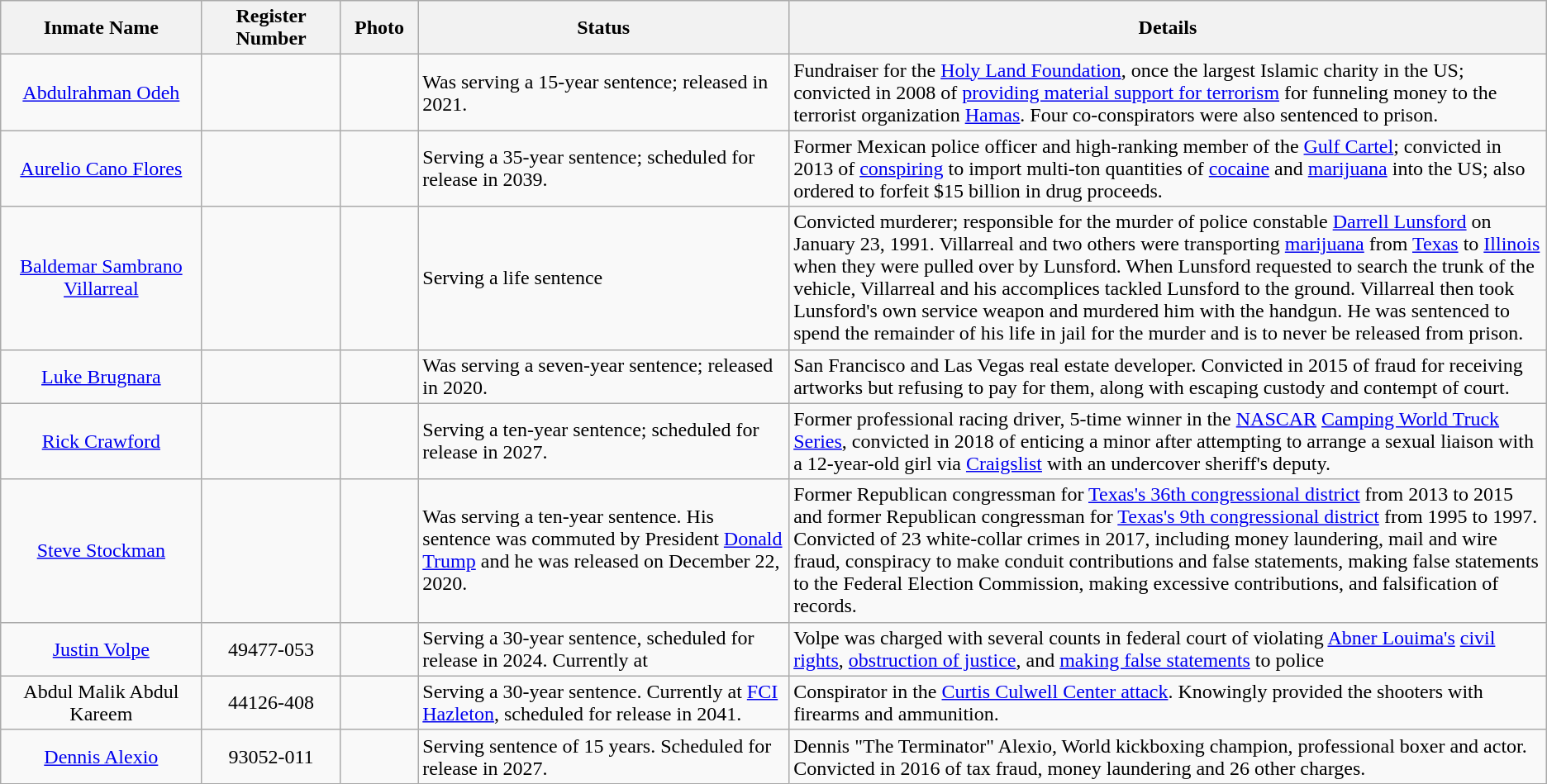<table class="wikitable sortable">
<tr>
<th width=13%>Inmate Name</th>
<th width=9%>Register Number</th>
<th width=5%>Photo</th>
<th width=24%>Status</th>
<th width=54%>Details</th>
</tr>
<tr>
<td align="center"><a href='#'>Abdulrahman Odeh</a></td>
<td align="center"></td>
<td align="center"></td>
<td>Was serving a 15-year sentence; released in 2021.</td>
<td>Fundraiser for the <a href='#'>Holy Land Foundation</a>, once the largest Islamic charity in the US; convicted in 2008 of <a href='#'>providing material support for terrorism</a> for funneling money to the terrorist organization <a href='#'>Hamas</a>. Four co-conspirators were also sentenced to prison.</td>
</tr>
<tr>
<td align="center"><a href='#'>Aurelio Cano Flores</a></td>
<td align="center"></td>
<td align="center"></td>
<td>Serving a 35-year sentence; scheduled for release in 2039.</td>
<td>Former Mexican police officer and high-ranking member of the <a href='#'>Gulf Cartel</a>; convicted in 2013 of <a href='#'>conspiring</a> to import multi-ton quantities of <a href='#'>cocaine</a> and <a href='#'>marijuana</a> into the US; also ordered to forfeit $15 billion in drug proceeds.</td>
</tr>
<tr>
<td align="center"><a href='#'>Baldemar Sambrano Villarreal</a></td>
<td align="center"></td>
<td align="center"></td>
<td>Serving a life sentence</td>
<td>Convicted murderer; responsible for the murder of police constable <a href='#'>Darrell Lunsford</a> on January 23, 1991. Villarreal and two others were transporting <a href='#'>marijuana</a> from <a href='#'>Texas</a> to <a href='#'>Illinois</a> when they were pulled over by Lunsford. When Lunsford requested to search the trunk of the vehicle, Villarreal and his accomplices tackled Lunsford to the ground. Villarreal then took Lunsford's own service weapon and murdered him with the handgun. He was sentenced to spend the remainder of his life in jail for the murder and is to never be released from prison.</td>
</tr>
<tr>
<td align="center"><a href='#'>Luke Brugnara</a></td>
<td align="center"></td>
<td align="center"></td>
<td>Was serving a seven-year sentence; released in 2020.</td>
<td>San Francisco and Las Vegas real estate developer.  Convicted in 2015 of fraud for receiving artworks but refusing to pay for them, along with escaping custody and contempt of court.</td>
</tr>
<tr>
<td align="center"><a href='#'>Rick Crawford</a></td>
<td align="center"></td>
<td align="center"></td>
<td>Serving a ten-year sentence; scheduled for release in 2027.</td>
<td>Former professional racing driver, 5-time winner in the <a href='#'>NASCAR</a> <a href='#'>Camping World Truck Series</a>, convicted in 2018 of enticing a minor after attempting to arrange a sexual liaison with a 12-year-old girl via <a href='#'>Craigslist</a> with an undercover sheriff's deputy.</td>
</tr>
<tr>
<td align="center"><a href='#'>Steve Stockman</a></td>
<td align="center"></td>
<td align="center"></td>
<td>Was serving a ten-year sentence. His sentence was commuted by President <a href='#'>Donald Trump</a> and he was released on December 22, 2020.</td>
<td>Former Republican congressman for <a href='#'>Texas's 36th congressional district</a> from 2013 to 2015 and former Republican congressman for <a href='#'>Texas's 9th congressional district</a> from 1995 to 1997. Convicted of 23 white-collar crimes in 2017, including money laundering, mail and wire fraud, conspiracy to make conduit contributions and false statements, making false statements to the Federal Election Commission, making excessive contributions, and falsification of records.</td>
</tr>
<tr>
<td align="center"><a href='#'>Justin Volpe</a></td>
<td align="center">49477-053</td>
<td></td>
<td>Serving a 30-year sentence, scheduled for release in 2024. Currently at </td>
<td>Volpe was charged with several counts in federal court of violating <a href='#'>Abner Louima's</a> <a href='#'>civil rights</a>, <a href='#'>obstruction of justice</a>, and <a href='#'>making false statements</a> to police</td>
</tr>
<tr>
<td align="center">Abdul Malik Abdul Kareem</td>
<td align="center">44126-408</td>
<td></td>
<td>Serving a 30-year sentence. Currently at <a href='#'>FCI Hazleton</a>, scheduled for release in 2041.</td>
<td>Conspirator in the <a href='#'>Curtis Culwell Center attack</a>. Knowingly provided the shooters with firearms and ammunition.</td>
</tr>
<tr>
<td align="center"><a href='#'>Dennis Alexio</a></td>
<td align="center">93052-011</td>
<td></td>
<td>Serving sentence of 15 years. Scheduled for release in 2027.</td>
<td>Dennis "The Terminator" Alexio, World kickboxing champion, professional boxer and actor. Convicted in 2016 of tax fraud, money laundering and 26 other charges.</td>
</tr>
</table>
